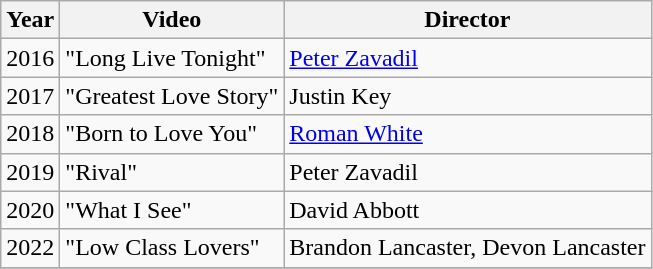<table class="wikitable">
<tr>
<th>Year</th>
<th>Video</th>
<th>Director</th>
</tr>
<tr>
<td>2016</td>
<td>"Long Live Tonight"</td>
<td><a href='#'>Peter Zavadil</a></td>
</tr>
<tr>
<td>2017</td>
<td>"Greatest Love Story"</td>
<td>Justin Key</td>
</tr>
<tr>
<td>2018</td>
<td>"Born to Love You"</td>
<td><a href='#'>Roman White</a></td>
</tr>
<tr>
<td>2019</td>
<td>"Rival"</td>
<td>Peter Zavadil</td>
</tr>
<tr>
<td>2020</td>
<td>"What I See"</td>
<td>David Abbott</td>
</tr>
<tr>
<td>2022</td>
<td>"Low Class Lovers"</td>
<td>Brandon Lancaster, Devon Lancaster</td>
</tr>
<tr>
</tr>
</table>
